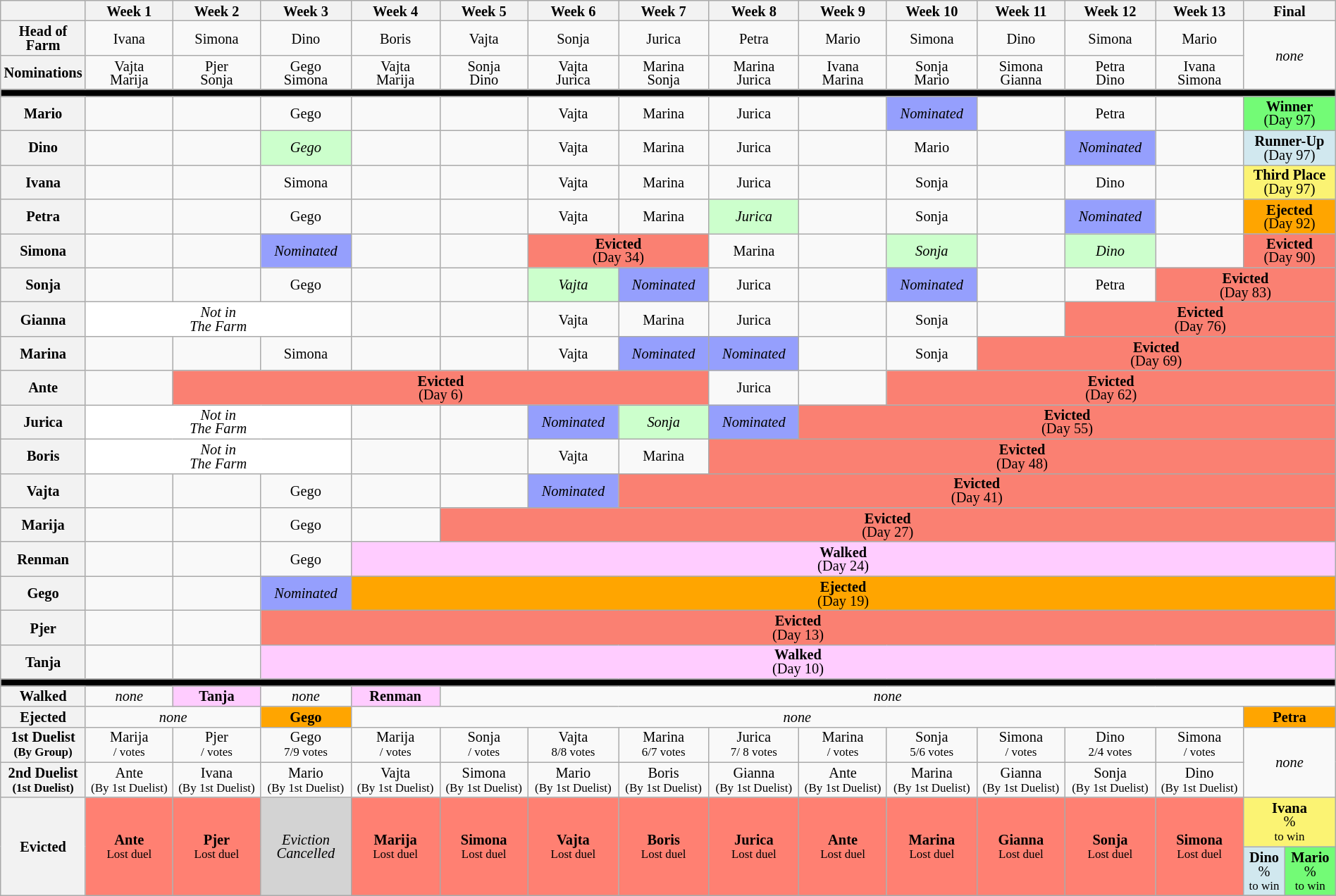<table class="wikitable" style="text-align:center; width:100%; font-size:85%; line-height:13px">
<tr>
<th></th>
<th style="width:7%">Week 1</th>
<th style="width:7%">Week 2</th>
<th style="width:7%">Week 3</th>
<th style="width:7%">Week 4</th>
<th style="width:7%">Week 5</th>
<th style="width:7%">Week 6</th>
<th style="width:7%">Week 7</th>
<th style="width:7%">Week 8</th>
<th style="width:7%">Week 9</th>
<th style="width:7%">Week 10</th>
<th style="width:7%">Week 11</th>
<th style="width:7%">Week 12</th>
<th style="width:7%">Week 13</th>
<th style="width:7%" colspan=3>Final</th>
</tr>
<tr>
<th>Head of Farm<br></th>
<td>Ivana</td>
<td>Simona</td>
<td>Dino</td>
<td>Boris</td>
<td>Vajta</td>
<td>Sonja</td>
<td>Jurica</td>
<td>Petra</td>
<td>Mario</td>
<td>Simona</td>
<td>Dino</td>
<td>Simona</td>
<td>Mario</td>
<td colspan=2 rowspan=2><em>none</em></td>
</tr>
<tr>
<th>Nominations</th>
<td>Vajta<br>Marija</td>
<td>Pjer<br>Sonja</td>
<td>Gego<br>Simona</td>
<td>Vajta<br>Marija</td>
<td>Sonja<br>Dino</td>
<td>Vajta<br>Jurica</td>
<td>Marina<br>Sonja</td>
<td>Marina<br>Jurica</td>
<td>Ivana<br>Marina</td>
<td>Sonja<br>Mario</td>
<td>Simona<br>Gianna</td>
<td>Petra<br>Dino</td>
<td>Ivana<br>Simona</td>
</tr>
<tr>
<th style="background:#000000;" colspan="17"></th>
</tr>
<tr>
<th>Mario</th>
<td></td>
<td></td>
<td>Gego</td>
<td></td>
<td></td>
<td>Vajta</td>
<td>Marina</td>
<td>Jurica</td>
<td></td>
<td style="background:#959ffd"><em>Nominated</em></td>
<td></td>
<td>Petra</td>
<td></td>
<td style="background:#73FB76" colspan=2><strong>Winner</strong><br>(Day 97)</td>
</tr>
<tr>
<th>Dino</th>
<td></td>
<td></td>
<td style="background:#cfc"><em>Gego</em></td>
<td></td>
<td></td>
<td>Vajta</td>
<td>Marina</td>
<td>Jurica</td>
<td></td>
<td>Mario</td>
<td></td>
<td style="background:#959ffd"><em>Nominated</em></td>
<td></td>
<td style="background:#D1E8EF" colspan=2><strong>Runner-Up</strong><br>(Day 97)</td>
</tr>
<tr>
<th>Ivana</th>
<td></td>
<td></td>
<td>Simona</td>
<td></td>
<td></td>
<td>Vajta</td>
<td>Marina</td>
<td>Jurica</td>
<td></td>
<td>Sonja</td>
<td></td>
<td>Dino</td>
<td></td>
<td style="background:#FBF373" colspan=2><strong>Third Place</strong><br>(Day 97)</td>
</tr>
<tr>
<th>Petra</th>
<td></td>
<td></td>
<td>Gego</td>
<td></td>
<td></td>
<td>Vajta</td>
<td>Marina</td>
<td style="background:#cfc"><em>Jurica</em></td>
<td></td>
<td>Sonja</td>
<td></td>
<td style="background:#959ffd"><em>Nominated</em></td>
<td></td>
<td style="background:#FFA500; text-align:center;" colspan=2><strong>Ejected</strong><br>(Day 92)</td>
</tr>
<tr>
<th>Simona</th>
<td></td>
<td></td>
<td style="background:#959ffd"><em>Nominated</em></td>
<td></td>
<td></td>
<td style="background:salmon; text-align:center;" colspan=2><strong>Evicted</strong><br>(Day 34)</td>
<td>Marina</td>
<td></td>
<td style="background:#cfc"><em>Sonja</em></td>
<td></td>
<td style="background:#cfc"><em>Dino</em></td>
<td></td>
<td style="background:salmon; text-align:center;" colspan=2><strong>Evicted</strong><br>(Day 90)</td>
</tr>
<tr>
<th>Sonja</th>
<td></td>
<td></td>
<td>Gego</td>
<td></td>
<td></td>
<td style="background:#cfc"><em>Vajta</em></td>
<td style="background:#959ffd"><em>Nominated</em></td>
<td>Jurica</td>
<td></td>
<td style="background:#959ffd"><em>Nominated</em></td>
<td></td>
<td>Petra</td>
<td style="background:salmon; text-align:center;" colspan=3><strong>Evicted</strong><br>(Day 83)</td>
</tr>
<tr>
<th>Gianna</th>
<td style="background:#FFFFFF; text-align:center;" colspan=3><em>Not in<br>The Farm</em></td>
<td></td>
<td></td>
<td>Vajta</td>
<td>Marina</td>
<td>Jurica</td>
<td></td>
<td>Sonja</td>
<td></td>
<td style="background:salmon; text-align:center;" colspan=4><strong>Evicted</strong><br>(Day 76)</td>
</tr>
<tr>
<th>Marina</th>
<td></td>
<td></td>
<td>Simona</td>
<td></td>
<td></td>
<td>Vajta</td>
<td style="background:#959ffd"><em>Nominated</em></td>
<td style="background:#959ffd"><em>Nominated</em></td>
<td></td>
<td>Sonja</td>
<td style="background:salmon; text-align:center;" colspan=5><strong>Evicted</strong><br>(Day 69)</td>
</tr>
<tr>
<th>Ante</th>
<td></td>
<td style="background:salmon; text-align:center;" colspan=6><strong>Evicted</strong><br>(Day 6)</td>
<td>Jurica</td>
<td></td>
<td style="background:salmon; text-align:center;" colspan=6><strong>Evicted</strong><br>(Day 62)</td>
</tr>
<tr>
<th>Jurica</th>
<td style="background:#FFFFFF; text-align:center;" colspan=3><em>Not in<br>The Farm</em></td>
<td></td>
<td></td>
<td style="background:#959ffd"><em>Nominated</em></td>
<td style="background:#cfc"><em>Sonja</em></td>
<td style="background:#959ffd"><em>Nominated</em></td>
<td style="background:salmon; text-align:center;" colspan=7><strong>Evicted</strong><br>(Day 55)</td>
</tr>
<tr>
<th>Boris</th>
<td style="background:#FFFFFF; text-align:center;" colspan=3><em>Not in<br>The Farm</em></td>
<td></td>
<td></td>
<td>Vajta</td>
<td>Marina</td>
<td style="background:salmon; text-align:center;" colspan=8><strong>Evicted</strong><br>(Day 48)</td>
</tr>
<tr>
<th>Vajta</th>
<td></td>
<td></td>
<td>Gego</td>
<td></td>
<td></td>
<td style="background:#959ffd"><em>Nominated</em></td>
<td style="background:salmon; text-align:center;" colspan=9><strong>Evicted</strong><br>(Day 41)</td>
</tr>
<tr>
<th>Marija</th>
<td></td>
<td></td>
<td>Gego</td>
<td></td>
<td style="background:salmon; text-align:center;" colspan=11><strong>Evicted</strong><br>(Day 27)</td>
</tr>
<tr>
<th>Renman</th>
<td></td>
<td></td>
<td>Gego</td>
<td style="background:#fcf; text-align:center;" colspan=13><strong>Walked</strong><br>(Day 24)</td>
</tr>
<tr>
<th>Gego</th>
<td></td>
<td></td>
<td style="background:#959ffd"><em>Nominated</em></td>
<td style="background:#FFA500; text-align:center;" colspan=12><strong>Ejected</strong><br>(Day 19)</td>
</tr>
<tr>
<th>Pjer</th>
<td></td>
<td></td>
<td style="background:salmon; text-align:center;" colspan=15><strong>Evicted</strong><br>(Day 13)</td>
</tr>
<tr>
<th>Tanja</th>
<td></td>
<td></td>
<td style="background:#fcf; text-align:center;" colspan=15><strong>Walked</strong><br>(Day 10)</td>
</tr>
<tr>
<th style="background:#000000;" colspan="17"></th>
</tr>
<tr>
<th>Walked</th>
<td colspan="1"><em>none</em></td>
<td style="background:#fcf;"><strong>Tanja</strong></td>
<td colspan="1"><em>none</em></td>
<td style="background:#fcf;"><strong>Renman</strong></td>
<td colspan="11"><em>none</em></td>
</tr>
<tr>
<th>Ejected</th>
<td colspan="2"><em>none</em></td>
<td style="background:#FFA500;"><strong>Gego</strong></td>
<td colspan="10"><em>none</em></td>
<td style="background:#FFA500;" colspan="2"><strong>Petra</strong></td>
</tr>
<tr>
<th>1st Duelist<br><small>(By Group)</small></th>
<td>Marija<br><small>/ votes</small></td>
<td>Pjer<br><small>/ votes</small></td>
<td>Gego<br><small>7/9 votes</small></td>
<td>Marija<br><small>/ votes</small></td>
<td>Sonja<br><small>/ votes</small></td>
<td>Vajta<br><small>8/8 votes</small></td>
<td>Marina<br><small>6/7 votes</small></td>
<td>Jurica<br><small>7/ 8 votes</small></td>
<td>Marina<br><small>/ votes</small></td>
<td>Sonja<br><small>5/6 votes</small></td>
<td>Simona<br><small>/ votes</small></td>
<td>Dino<br><small>2/4 votes</small></td>
<td>Simona<br><small>/ votes</small></td>
<td colspan="2" rowspan="2"><em>none</em></td>
</tr>
<tr>
<th>2nd Duelist<br><small>(1st Duelist)</small></th>
<td>Ante<br><small>(By 1st Duelist)</small></td>
<td>Ivana<br><small>(By 1st Duelist)</small></td>
<td>Mario<br><small>(By 1st Duelist)</small></td>
<td>Vajta<br><small>(By 1st Duelist)</small></td>
<td>Simona<br><small>(By 1st Duelist)</small></td>
<td>Mario<br><small>(By 1st Duelist)</small></td>
<td>Boris<br><small>(By 1st Duelist)</small></td>
<td>Gianna<br><small>(By 1st Duelist)</small></td>
<td>Ante<br><small>(By 1st Duelist)</small></td>
<td>Marina<br><small>(By 1st Duelist)</small></td>
<td>Gianna<br><small>(By 1st Duelist)</small></td>
<td>Sonja<br><small>(By 1st Duelist)</small></td>
<td>Dino<br><small>(By 1st Duelist)</small></td>
</tr>
<tr>
<th rowspan="4">Evicted</th>
<td rowspan="4" style="background:#FF8072"><strong>Ante</strong><br><small>Lost duel</small></td>
<td rowspan="4" style="background:#FF8072"><strong>Pjer</strong><br><small>Lost duel</small></td>
<td rowspan="4" style="background:#D3D3D3"><em>Eviction<br>Cancelled</em></td>
<td rowspan="4" style="background:#FF8072"><strong>Marija</strong><br><small>Lost duel</small></td>
<td rowspan="4" style="background:#FF8072"><strong>Simona</strong><br><small>Lost duel</small></td>
<td rowspan="4" style="background:#FF8072"><strong>Vajta</strong><br><small>Lost duel</small></td>
<td rowspan="4" style="background:#FF8072"><strong>Boris</strong><br><small>Lost duel</small></td>
<td rowspan="4" style="background:#FF8072"><strong>Jurica</strong><br><small>Lost duel</small></td>
<td rowspan="4" style="background:#FF8072"><strong>Ante</strong><br><small>Lost duel</small></td>
<td rowspan="4" style="background:#FF8072"><strong>Marina</strong><br><small>Lost duel</small></td>
<td rowspan="4" style="background:#FF8072"><strong>Gianna</strong><br><small>Lost duel</small></td>
<td rowspan="4" style="background:#FF8072"><strong>Sonja</strong><br><small>Lost duel</small></td>
<td rowspan="4" style="background:#FF8072"><strong>Simona</strong><br><small>Lost duel</small></td>
<td colspan="2" style="background:#FBF373"><strong>Ivana</strong><br>%<br><small>to win</small></td>
</tr>
<tr>
<td rowspan="1" style="background:#D1E8EF"><strong>Dino</strong><br>%<br><small>to win</small></td>
<td rowspan="1" style="background:#73FB76"><strong>Mario</strong><br>%<br><small>to win</small></td>
</tr>
<tr>
</tr>
</table>
